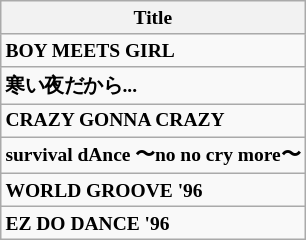<table class="wikitable" style="font-size:small;">
<tr>
<th>Title</th>
</tr>
<tr>
<td><strong>BOY MEETS GIRL</strong></td>
</tr>
<tr>
<td><strong>寒い夜だから...</strong></td>
</tr>
<tr>
<td><strong>CRAZY GONNA CRAZY</strong></td>
</tr>
<tr>
<td><strong>survival dAnce 〜no no cry more〜</strong></td>
</tr>
<tr>
<td><strong>WORLD GROOVE '96</strong></td>
</tr>
<tr>
<td><strong>EZ DO DANCE '96</strong></td>
</tr>
</table>
